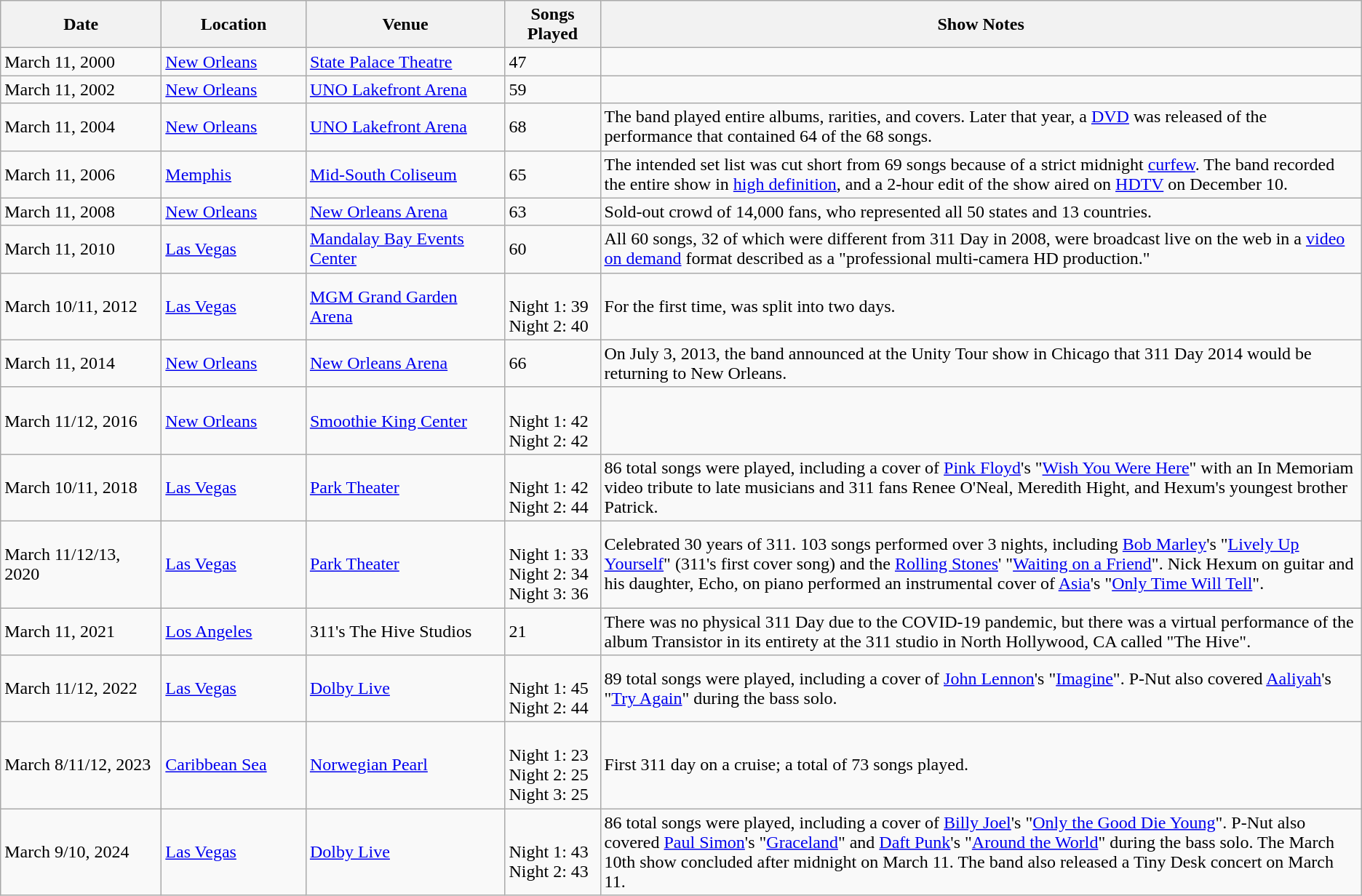<table class="wikitable">
<tr>
<th scope="col" style="width: 140px;">Date</th>
<th scope="col" style="width: 125px;">Location</th>
<th scope="col" style="width: 175px;">Venue</th>
<th scope="col" style="width: 80px;">Songs Played</th>
<th>Show Notes</th>
</tr>
<tr>
<td>March 11, 2000</td>
<td><a href='#'>New Orleans</a></td>
<td><a href='#'>State Palace Theatre</a></td>
<td>47</td>
<td></td>
</tr>
<tr>
<td>March 11, 2002</td>
<td><a href='#'>New Orleans</a></td>
<td><a href='#'>UNO Lakefront Arena</a></td>
<td>59</td>
<td></td>
</tr>
<tr>
<td>March 11, 2004</td>
<td><a href='#'>New Orleans</a></td>
<td><a href='#'>UNO Lakefront Arena</a></td>
<td>68</td>
<td>The band played entire albums, rarities, and covers. Later that year, a <a href='#'>DVD</a> was released of the performance that contained 64 of the 68 songs.</td>
</tr>
<tr>
<td>March 11, 2006</td>
<td><a href='#'>Memphis</a></td>
<td><a href='#'>Mid-South Coliseum</a></td>
<td>65</td>
<td>The intended set list was cut short from 69 songs because of a strict midnight <a href='#'>curfew</a>. The band recorded the entire show in <a href='#'>high definition</a>, and a 2-hour edit of the show aired on <a href='#'>HDTV</a> on December 10.</td>
</tr>
<tr>
<td>March 11, 2008</td>
<td><a href='#'>New Orleans</a></td>
<td><a href='#'>New Orleans Arena</a></td>
<td>63</td>
<td>Sold-out crowd of 14,000 fans, who represented all 50 states and 13 countries.</td>
</tr>
<tr>
<td>March 11, 2010</td>
<td><a href='#'>Las Vegas</a></td>
<td><a href='#'>Mandalay Bay Events Center</a></td>
<td>60</td>
<td>All 60 songs, 32 of which were different from 311 Day in 2008, were broadcast live on the web in a <a href='#'>video on demand</a> format described as a "professional multi-camera HD production."</td>
</tr>
<tr>
<td>March 10/11, 2012</td>
<td><a href='#'>Las Vegas</a></td>
<td><a href='#'>MGM Grand Garden Arena</a></td>
<td><br>Night 1: 39
Night 2: 40</td>
<td>For the first time, was split into two days.</td>
</tr>
<tr>
<td>March 11, 2014</td>
<td><a href='#'>New Orleans</a></td>
<td><a href='#'>New Orleans Arena</a></td>
<td>66</td>
<td>On July 3, 2013, the band announced at the Unity Tour show in Chicago that 311 Day 2014 would be returning to New Orleans.</td>
</tr>
<tr>
<td>March 11/12, 2016</td>
<td><a href='#'>New Orleans</a></td>
<td><a href='#'>Smoothie King Center</a></td>
<td><br>Night 1: 42
Night 2: 42</td>
<td></td>
</tr>
<tr>
<td>March 10/11, 2018</td>
<td><a href='#'>Las Vegas</a></td>
<td><a href='#'>Park Theater</a></td>
<td><br>Night 1: 42
Night 2: 44</td>
<td>86 total songs were played, including a cover of <a href='#'>Pink Floyd</a>'s "<a href='#'>Wish You Were Here</a>" with an In Memoriam video tribute to late musicians and 311 fans Renee O'Neal, Meredith Hight, and Hexum's youngest brother Patrick.</td>
</tr>
<tr>
<td>March 11/12/13, 2020</td>
<td><a href='#'>Las Vegas</a></td>
<td><a href='#'>Park Theater</a></td>
<td><br>Night 1: 33 
Night 2: 34
Night 3: 36</td>
<td>Celebrated 30 years of 311. 103 songs performed over 3 nights, including <a href='#'>Bob Marley</a>'s "<a href='#'>Lively Up Yourself</a>" (311's first cover song) and the <a href='#'>Rolling Stones</a>' "<a href='#'>Waiting on a Friend</a>". Nick Hexum on guitar and his daughter, Echo, on piano performed an instrumental cover of <a href='#'>Asia</a>'s "<a href='#'>Only Time Will Tell</a>".</td>
</tr>
<tr>
<td>March 11, 2021</td>
<td><a href='#'>Los Angeles</a></td>
<td>311's The Hive Studios</td>
<td>21</td>
<td>There was no physical 311 Day due to the COVID-19 pandemic, but there was a virtual performance of the album Transistor in its entirety at the 311 studio in North Hollywood, CA called "The Hive".</td>
</tr>
<tr>
<td>March 11/12, 2022</td>
<td><a href='#'>Las Vegas</a></td>
<td><a href='#'>Dolby Live</a></td>
<td><br>Night 1: 45
Night 2: 44</td>
<td>89 total songs were played, including a cover of <a href='#'>John Lennon</a>'s "<a href='#'>Imagine</a>". P-Nut also covered <a href='#'>Aaliyah</a>'s "<a href='#'>Try Again</a>" during the bass solo.</td>
</tr>
<tr>
<td>March 8/11/12, 2023</td>
<td><a href='#'>Caribbean Sea</a></td>
<td><a href='#'>Norwegian Pearl</a></td>
<td><br>Night 1: 23
Night 2: 25
Night 3: 25</td>
<td>First 311 day on a cruise; a total of 73 songs played.</td>
</tr>
<tr>
<td>March 9/10, 2024</td>
<td><a href='#'>Las Vegas</a></td>
<td><a href='#'>Dolby Live</a></td>
<td><br>Night 1: 43
Night 2: 43</td>
<td>86 total songs were played, including a cover of <a href='#'>Billy Joel</a>'s "<a href='#'>Only the Good Die Young</a>". P-Nut also covered <a href='#'>Paul Simon</a>'s "<a href='#'>Graceland</a>" and <a href='#'>Daft Punk</a>'s "<a href='#'>Around the World</a>" during the bass solo. The March 10th show concluded after midnight on March 11. The band also released a Tiny Desk concert on March 11.</td>
</tr>
</table>
